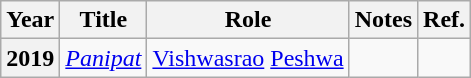<table class="wikitable plainrowheaders sortable">
<tr>
<th scope="col">Year</th>
<th scope="col">Title</th>
<th scope="col">Role</th>
<th scope="col" class="unsortable">Notes</th>
<th scope="col" class="unsortable">Ref.</th>
</tr>
<tr>
<th scope="row">2019</th>
<td><a href='#'><em>Panipat</em></a></td>
<td><a href='#'>Vishwasrao</a> <a href='#'>Peshwa</a></td>
<td></td>
<td></td>
</tr>
</table>
